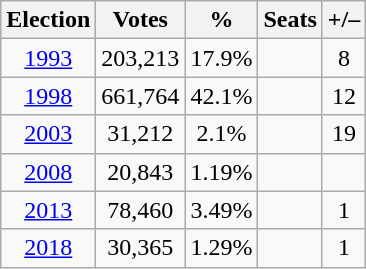<table class=wikitable style=text-align:center>
<tr>
<th><strong>Election</strong></th>
<th><strong>Votes</strong></th>
<th><strong>%</strong></th>
<th><strong>Seats</strong></th>
<th>+/–</th>
</tr>
<tr>
<td><a href='#'>1993</a></td>
<td>203,213</td>
<td>17.9%</td>
<td></td>
<td> 8</td>
</tr>
<tr>
<td><a href='#'>1998</a></td>
<td>661,764<br></td>
<td>42.1%</td>
<td></td>
<td> 12</td>
</tr>
<tr>
<td><a href='#'>2003</a></td>
<td>31,212</td>
<td>2.1%</td>
<td></td>
<td> 19</td>
</tr>
<tr>
<td><a href='#'>2008</a></td>
<td>20,843</td>
<td>1.19%</td>
<td></td>
<td></td>
</tr>
<tr>
<td><a href='#'>2013</a></td>
<td>78,460</td>
<td>3.49%</td>
<td></td>
<td> 1</td>
</tr>
<tr>
<td><a href='#'>2018</a></td>
<td>30,365</td>
<td>1.29%</td>
<td></td>
<td> 1</td>
</tr>
</table>
